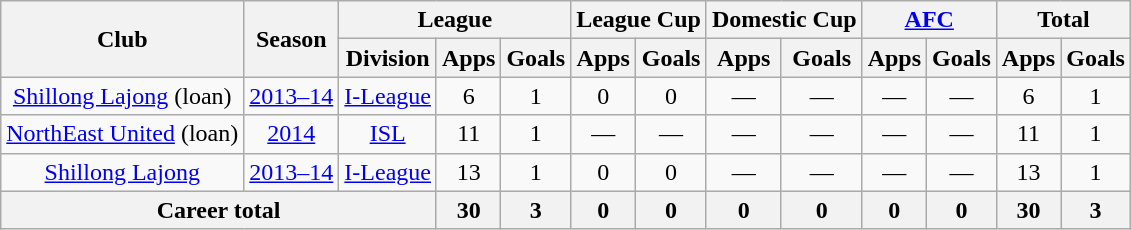<table class="wikitable" style="text-align: center;">
<tr>
<th rowspan="2">Club</th>
<th rowspan="2">Season</th>
<th colspan="3">League</th>
<th colspan="2">League Cup</th>
<th colspan="2">Domestic Cup</th>
<th colspan="2"><a href='#'>AFC</a></th>
<th colspan="2">Total</th>
</tr>
<tr>
<th>Division</th>
<th>Apps</th>
<th>Goals</th>
<th>Apps</th>
<th>Goals</th>
<th>Apps</th>
<th>Goals</th>
<th>Apps</th>
<th>Goals</th>
<th>Apps</th>
<th>Goals</th>
</tr>
<tr>
<td rowspan="1"><a href='#'>Shillong Lajong</a> (loan)</td>
<td><a href='#'>2013–14</a></td>
<td><a href='#'>I-League</a></td>
<td>6</td>
<td>1</td>
<td>0</td>
<td>0</td>
<td>—</td>
<td>—</td>
<td>—</td>
<td>—</td>
<td>6</td>
<td>1</td>
</tr>
<tr>
<td rowspan="1"><a href='#'>NorthEast United</a> (loan)</td>
<td><a href='#'>2014</a></td>
<td><a href='#'>ISL</a></td>
<td>11</td>
<td>1</td>
<td>—</td>
<td>—</td>
<td>—</td>
<td>—</td>
<td>—</td>
<td>—</td>
<td>11</td>
<td>1</td>
</tr>
<tr>
<td rowspan="1"><a href='#'>Shillong Lajong</a></td>
<td><a href='#'>2013–14</a></td>
<td><a href='#'>I-League</a></td>
<td>13</td>
<td>1</td>
<td>0</td>
<td>0</td>
<td>—</td>
<td>—</td>
<td>—</td>
<td>—</td>
<td>13</td>
<td>1</td>
</tr>
<tr>
<th colspan="3">Career total</th>
<th>30</th>
<th>3</th>
<th>0</th>
<th>0</th>
<th>0</th>
<th>0</th>
<th>0</th>
<th>0</th>
<th>30</th>
<th>3</th>
</tr>
</table>
